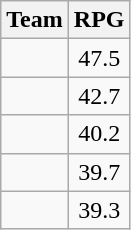<table class=wikitable>
<tr>
<th>Team</th>
<th>RPG</th>
</tr>
<tr>
<td></td>
<td align=center>47.5</td>
</tr>
<tr>
<td></td>
<td align=center>42.7</td>
</tr>
<tr>
<td></td>
<td align=center>40.2</td>
</tr>
<tr>
<td></td>
<td align=center>39.7</td>
</tr>
<tr>
<td></td>
<td align=center>39.3</td>
</tr>
</table>
